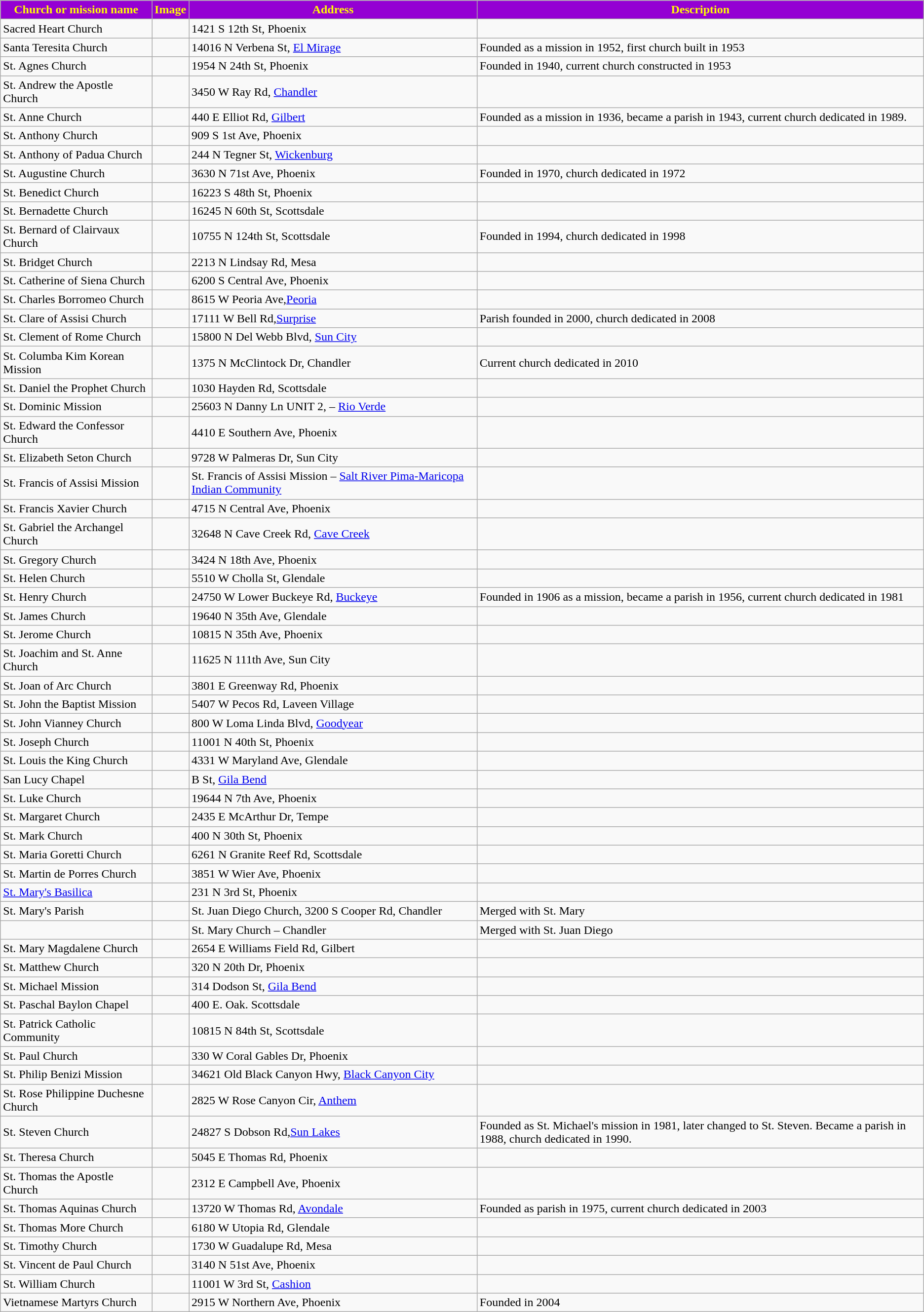<table class="wikitable sortable">
<tr>
<th scope=col style="background:darkviolet; color:yellow;">Church or mission name</th>
<th scope=col style="background:darkviolet; color:yellow;">Image</th>
<th scope=col style="background:darkviolet; color:yellow;">Address</th>
<th scope=col style="background:darkviolet; color:yellow;">Description</th>
</tr>
<tr>
<td>Sacred Heart Church</td>
<td></td>
<td>1421 S 12th St, Phoenix</td>
<td></td>
</tr>
<tr>
<td>Santa Teresita Church</td>
<td></td>
<td>14016 N Verbena St, <a href='#'>El Mirage</a></td>
<td>Founded as a mission in 1952, first church built in 1953</td>
</tr>
<tr>
<td>St. Agnes Church</td>
<td></td>
<td>1954 N 24th St, Phoenix</td>
<td>Founded in 1940, current church constructed in 1953</td>
</tr>
<tr>
<td>St. Andrew the Apostle Church</td>
<td></td>
<td>3450 W Ray Rd, <a href='#'>Chandler</a></td>
<td></td>
</tr>
<tr>
<td>St. Anne Church</td>
<td></td>
<td>440 E Elliot Rd, <a href='#'>Gilbert</a></td>
<td>Founded as a mission in 1936, became a parish in 1943, current church dedicated in 1989.</td>
</tr>
<tr>
<td>St. Anthony Church</td>
<td></td>
<td>909 S 1st Ave, Phoenix</td>
<td></td>
</tr>
<tr>
<td>St. Anthony of Padua Church</td>
<td></td>
<td>244 N Tegner St, <a href='#'>Wickenburg</a></td>
<td></td>
</tr>
<tr>
<td>St. Augustine Church</td>
<td></td>
<td>3630 N 71st Ave, Phoenix</td>
<td>Founded in 1970, church dedicated in 1972</td>
</tr>
<tr>
<td>St. Benedict Church</td>
<td></td>
<td>16223 S 48th St, Phoenix</td>
<td></td>
</tr>
<tr>
<td>St. Bernadette Church</td>
<td></td>
<td>16245 N 60th St, Scottsdale</td>
<td></td>
</tr>
<tr>
<td>St. Bernard of Clairvaux Church</td>
<td></td>
<td>10755 N 124th St, Scottsdale</td>
<td>Founded in 1994, church dedicated in 1998</td>
</tr>
<tr>
<td>St. Bridget Church</td>
<td></td>
<td>2213 N Lindsay Rd,  Mesa</td>
<td></td>
</tr>
<tr>
<td>St. Catherine of Siena Church</td>
<td></td>
<td>6200 S Central Ave, Phoenix</td>
<td></td>
</tr>
<tr>
<td>St. Charles Borromeo Church</td>
<td></td>
<td>8615 W Peoria Ave,<a href='#'>Peoria</a></td>
<td></td>
</tr>
<tr>
<td>St. Clare of Assisi Church</td>
<td></td>
<td>17111 W Bell Rd,<a href='#'>Surprise</a></td>
<td>Parish founded in 2000, church dedicated in 2008</td>
</tr>
<tr>
<td>St. Clement of Rome Church</td>
<td></td>
<td>15800 N Del Webb Blvd, <a href='#'>Sun City</a></td>
<td></td>
</tr>
<tr>
<td>St. Columba Kim Korean Mission</td>
<td></td>
<td>1375 N McClintock Dr, Chandler</td>
<td>Current church dedicated in 2010</td>
</tr>
<tr>
<td>St. Daniel the Prophet Church</td>
<td></td>
<td>1030 Hayden Rd,  Scottsdale</td>
<td></td>
</tr>
<tr>
<td>St. Dominic Mission</td>
<td></td>
<td>25603 N Danny Ln UNIT 2, – <a href='#'>Rio Verde</a></td>
<td></td>
</tr>
<tr>
<td>St. Edward the Confessor Church</td>
<td></td>
<td>4410 E Southern Ave, Phoenix</td>
<td></td>
</tr>
<tr>
<td>St. Elizabeth Seton Church</td>
<td></td>
<td>9728 W Palmeras Dr, Sun City</td>
<td></td>
</tr>
<tr>
<td>St. Francis of Assisi Mission</td>
<td></td>
<td>St. Francis of Assisi Mission – <a href='#'>Salt River Pima-Maricopa Indian Community</a></td>
<td></td>
</tr>
<tr>
<td>St. Francis Xavier Church</td>
<td></td>
<td>4715 N Central Ave, Phoenix</td>
<td></td>
</tr>
<tr>
<td>St. Gabriel the Archangel Church</td>
<td></td>
<td>32648 N Cave Creek Rd, <a href='#'>Cave Creek</a></td>
<td></td>
</tr>
<tr>
<td>St. Gregory Church</td>
<td></td>
<td>3424 N 18th Ave,  Phoenix</td>
<td></td>
</tr>
<tr>
<td>St. Helen Church</td>
<td></td>
<td>5510 W Cholla St, Glendale</td>
<td></td>
</tr>
<tr>
<td>St. Henry Church</td>
<td></td>
<td>24750 W Lower Buckeye Rd, <a href='#'>Buckeye</a></td>
<td>Founded in 1906 as a mission, became a parish in 1956, current church dedicated in 1981</td>
</tr>
<tr>
<td>St. James Church</td>
<td></td>
<td>19640 N 35th Ave, Glendale</td>
<td></td>
</tr>
<tr>
<td>St. Jerome Church</td>
<td></td>
<td>10815 N 35th Ave, Phoenix</td>
<td></td>
</tr>
<tr>
<td>St. Joachim and St. Anne Church</td>
<td></td>
<td>11625 N 111th Ave, Sun City</td>
<td></td>
</tr>
<tr>
<td>St. Joan of Arc Church</td>
<td></td>
<td>3801 E Greenway Rd, Phoenix</td>
<td></td>
</tr>
<tr>
<td>St. John the Baptist Mission</td>
<td></td>
<td>5407 W Pecos Rd, Laveen Village</td>
<td></td>
</tr>
<tr>
<td>St. John Vianney Church</td>
<td></td>
<td>800 W Loma Linda Blvd, <a href='#'>Goodyear</a></td>
<td></td>
</tr>
<tr>
<td>St. Joseph Church</td>
<td></td>
<td>11001 N 40th St, Phoenix</td>
<td></td>
</tr>
<tr>
<td>St. Louis the King Church</td>
<td></td>
<td>4331 W Maryland Ave, Glendale</td>
<td></td>
</tr>
<tr>
<td>San Lucy Chapel</td>
<td></td>
<td>B St, <a href='#'>Gila Bend</a></td>
<td></td>
</tr>
<tr>
<td>St. Luke Church</td>
<td></td>
<td>19644 N 7th Ave, Phoenix</td>
<td></td>
</tr>
<tr>
<td>St. Margaret Church</td>
<td></td>
<td>2435 E McArthur Dr, Tempe</td>
<td></td>
</tr>
<tr>
<td>St. Mark Church</td>
<td></td>
<td>400 N 30th St, Phoenix</td>
<td></td>
</tr>
<tr>
<td>St. Maria Goretti Church</td>
<td></td>
<td>6261 N Granite Reef Rd, Scottsdale</td>
<td></td>
</tr>
<tr>
<td>St. Martin de Porres Church</td>
<td></td>
<td>3851 W Wier Ave, Phoenix</td>
<td></td>
</tr>
<tr>
<td><a href='#'>St. Mary's Basilica</a></td>
<td></td>
<td>231 N 3rd St, Phoenix</td>
<td></td>
</tr>
<tr>
<td>St. Mary's Parish</td>
<td></td>
<td>St. Juan Diego Church, 3200 S Cooper Rd, Chandler</td>
<td>Merged with St. Mary</td>
</tr>
<tr>
<td></td>
<td></td>
<td>St. Mary Church – Chandler</td>
<td>Merged with St. Juan Diego</td>
</tr>
<tr>
<td>St. Mary Magdalene Church</td>
<td></td>
<td>2654 E Williams Field Rd, Gilbert</td>
<td></td>
</tr>
<tr>
<td>St. Matthew Church</td>
<td></td>
<td>320 N 20th Dr, Phoenix</td>
<td></td>
</tr>
<tr>
<td>St. Michael Mission</td>
<td></td>
<td>314 Dodson St, <a href='#'>Gila Bend</a></td>
<td></td>
</tr>
<tr>
<td>St. Paschal Baylon Chapel</td>
<td></td>
<td>400 E. Oak. Scottsdale</td>
<td></td>
</tr>
<tr>
<td>St. Patrick Catholic Community</td>
<td></td>
<td>10815 N 84th St, Scottsdale</td>
<td></td>
</tr>
<tr>
<td>St. Paul Church</td>
<td></td>
<td>330 W Coral Gables Dr, Phoenix</td>
<td></td>
</tr>
<tr>
<td>St. Philip Benizi Mission</td>
<td></td>
<td>34621 Old Black Canyon Hwy, <a href='#'>Black Canyon City</a></td>
<td></td>
</tr>
<tr>
<td>St. Rose Philippine Duchesne Church</td>
<td></td>
<td>2825 W Rose Canyon Cir, <a href='#'>Anthem</a></td>
<td></td>
</tr>
<tr>
<td>St. Steven Church</td>
<td></td>
<td>24827 S Dobson Rd,<a href='#'>Sun Lakes</a></td>
<td>Founded as St. Michael's mission in 1981, later changed to St. Steven. Became a  parish in 1988, church dedicated in 1990.</td>
</tr>
<tr>
<td>St. Theresa Church</td>
<td></td>
<td>5045 E Thomas Rd, Phoenix</td>
<td></td>
</tr>
<tr>
<td>St. Thomas the Apostle Church</td>
<td></td>
<td>2312 E Campbell Ave, Phoenix</td>
<td></td>
</tr>
<tr>
<td>St. Thomas Aquinas Church</td>
<td></td>
<td>13720 W Thomas Rd, <a href='#'>Avondale</a></td>
<td>Founded as parish in 1975, current church dedicated in 2003</td>
</tr>
<tr>
<td>St. Thomas More Church</td>
<td></td>
<td>6180 W Utopia Rd, Glendale</td>
<td></td>
</tr>
<tr>
<td>St. Timothy Church</td>
<td></td>
<td>1730 W Guadalupe Rd, Mesa</td>
<td></td>
</tr>
<tr>
<td>St. Vincent de Paul Church</td>
<td></td>
<td>3140 N 51st Ave, Phoenix</td>
<td></td>
</tr>
<tr>
<td>St. William Church</td>
<td></td>
<td>11001 W 3rd St, <a href='#'>Cashion</a></td>
<td></td>
</tr>
<tr>
<td>Vietnamese Martyrs Church</td>
<td></td>
<td>2915 W Northern Ave, Phoenix</td>
<td>Founded in 2004</td>
</tr>
</table>
